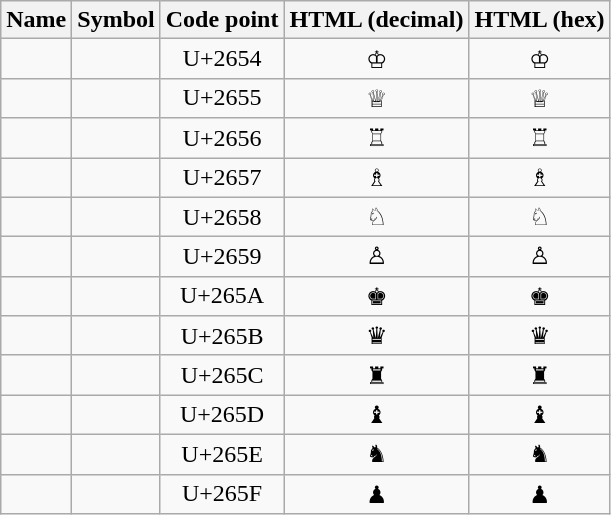<table class="wikitable" style="text-align: center;">
<tr>
<th>Name</th>
<th>Symbol</th>
<th>Code point</th>
<th>HTML (decimal)</th>
<th>HTML (hex)</th>
</tr>
<tr>
<td style="text-align:left"></td>
<td></td>
<td>U+2654</td>
<td>&#9812;</td>
<td>&#x2654;</td>
</tr>
<tr>
<td style="text-align:left"></td>
<td></td>
<td>U+2655</td>
<td>&#9813;</td>
<td>&#x2655;</td>
</tr>
<tr>
<td style="text-align:left"></td>
<td></td>
<td>U+2656</td>
<td>&#9814;</td>
<td>&#x2656;</td>
</tr>
<tr>
<td style="text-align:left"></td>
<td></td>
<td>U+2657</td>
<td>&#9815;</td>
<td>&#x2657;</td>
</tr>
<tr>
<td style="text-align:left"></td>
<td></td>
<td>U+2658</td>
<td>&#9816;</td>
<td>&#x2658;</td>
</tr>
<tr>
<td style="text-align:left"></td>
<td></td>
<td>U+2659</td>
<td>&#9817;</td>
<td>&#x2659;</td>
</tr>
<tr>
<td style="text-align:left"></td>
<td></td>
<td>U+265A</td>
<td>&#9818;</td>
<td>&#x265A;</td>
</tr>
<tr>
<td style="text-align:left"></td>
<td></td>
<td>U+265B</td>
<td>&#9819;</td>
<td>&#x265B;</td>
</tr>
<tr>
<td style="text-align:left"></td>
<td></td>
<td>U+265C</td>
<td>&#9820;</td>
<td>&#x265C;</td>
</tr>
<tr>
<td style="text-align:left"></td>
<td></td>
<td>U+265D</td>
<td>&#9821;</td>
<td>&#x265D;</td>
</tr>
<tr>
<td style="text-align:left"></td>
<td></td>
<td>U+265E</td>
<td>&#9822;</td>
<td>&#x265E;</td>
</tr>
<tr>
<td style="text-align:left"></td>
<td></td>
<td>U+265F</td>
<td>&#9823;</td>
<td>&#x265F;</td>
</tr>
</table>
